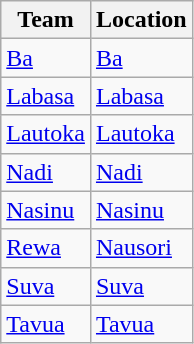<table class="wikitable sortable">
<tr>
<th>Team</th>
<th>Location</th>
</tr>
<tr>
<td><a href='#'>Ba</a></td>
<td><a href='#'>Ba</a></td>
</tr>
<tr>
<td><a href='#'>Labasa</a></td>
<td><a href='#'>Labasa</a></td>
</tr>
<tr>
<td><a href='#'>Lautoka</a></td>
<td><a href='#'>Lautoka</a></td>
</tr>
<tr>
<td><a href='#'>Nadi</a></td>
<td><a href='#'>Nadi</a></td>
</tr>
<tr>
<td><a href='#'>Nasinu</a></td>
<td><a href='#'>Nasinu</a></td>
</tr>
<tr>
<td><a href='#'>Rewa</a></td>
<td><a href='#'>Nausori</a></td>
</tr>
<tr>
<td><a href='#'>Suva</a></td>
<td><a href='#'>Suva</a></td>
</tr>
<tr>
<td><a href='#'>Tavua</a></td>
<td><a href='#'>Tavua</a></td>
</tr>
</table>
